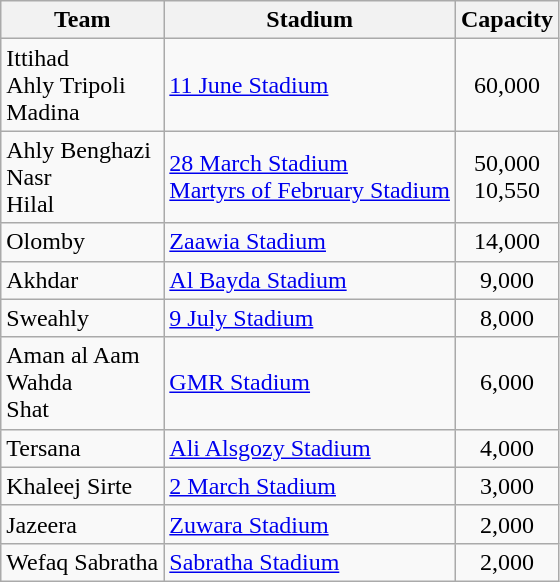<table class="wikitable">
<tr>
<th>Team</th>
<th>Stadium</th>
<th>Capacity</th>
</tr>
<tr>
<td>Ittihad<br>Ahly Tripoli<br>Madina</td>
<td><a href='#'>11 June Stadium</a></td>
<td align="center">60,000</td>
</tr>
<tr>
<td>Ahly Benghazi<br>Nasr<br>Hilal</td>
<td><a href='#'>28 March Stadium</a><br><a href='#'>Martyrs of February Stadium</a></td>
<td align="center">50,000<br>10,550</td>
</tr>
<tr>
<td>Olomby</td>
<td><a href='#'>Zaawia Stadium</a></td>
<td align="center">14,000</td>
</tr>
<tr>
<td>Akhdar</td>
<td><a href='#'>Al Bayda Stadium</a></td>
<td align="center">9,000</td>
</tr>
<tr>
<td>Sweahly</td>
<td><a href='#'>9 July Stadium</a></td>
<td align="center">8,000</td>
</tr>
<tr>
<td>Aman al Aam<br>Wahda<br>Shat</td>
<td><a href='#'>GMR Stadium</a></td>
<td align="center">6,000</td>
</tr>
<tr>
<td>Tersana</td>
<td><a href='#'>Ali Alsgozy Stadium</a></td>
<td align="center">4,000</td>
</tr>
<tr>
<td>Khaleej Sirte</td>
<td><a href='#'>2 March Stadium</a></td>
<td align="center">3,000</td>
</tr>
<tr>
<td>Jazeera</td>
<td><a href='#'>Zuwara Stadium</a></td>
<td align="center">2,000</td>
</tr>
<tr>
<td>Wefaq Sabratha</td>
<td><a href='#'>Sabratha Stadium</a></td>
<td align="center">2,000</td>
</tr>
</table>
